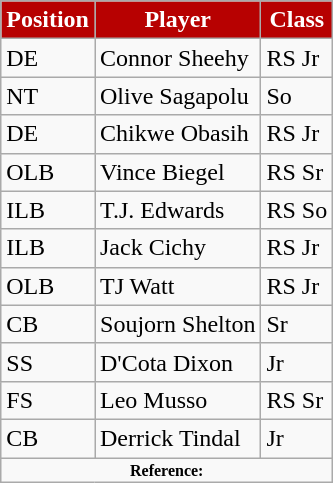<table class="wikitable">
<tr>
<th style="background:#B70101; color:#fff;">Position</th>
<th style="background:#B70101; color:#fff;">Player</th>
<th style="background:#B70101; color:#fff;">Class</th>
</tr>
<tr>
<td>DE</td>
<td>Connor Sheehy</td>
<td>RS Jr</td>
</tr>
<tr>
<td>NT</td>
<td>Olive Sagapolu</td>
<td>So</td>
</tr>
<tr>
<td>DE</td>
<td>Chikwe Obasih</td>
<td>RS Jr</td>
</tr>
<tr>
<td>OLB</td>
<td>Vince Biegel</td>
<td>RS Sr</td>
</tr>
<tr>
<td>ILB</td>
<td>T.J. Edwards</td>
<td>RS So</td>
</tr>
<tr>
<td>ILB</td>
<td>Jack Cichy</td>
<td>RS Jr</td>
</tr>
<tr>
<td>OLB</td>
<td>TJ Watt</td>
<td>RS Jr</td>
</tr>
<tr>
<td>CB</td>
<td>Soujorn Shelton</td>
<td>Sr</td>
</tr>
<tr>
<td>SS</td>
<td>D'Cota Dixon</td>
<td>Jr</td>
</tr>
<tr>
<td>FS</td>
<td>Leo Musso</td>
<td>RS Sr</td>
</tr>
<tr>
<td>CB</td>
<td>Derrick Tindal</td>
<td>Jr</td>
</tr>
<tr>
<td colspan="3"  style="font-size:8pt; text-align:center;"><strong>Reference:</strong></td>
</tr>
</table>
